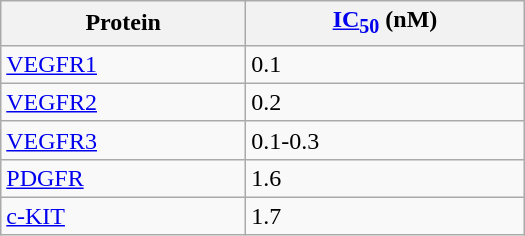<table class = wikitable width = 350px>
<tr>
<th>Protein</th>
<th><a href='#'>IC<sub>50</sub></a> (nM)</th>
</tr>
<tr>
<td><a href='#'>VEGFR1</a></td>
<td>0.1</td>
</tr>
<tr>
<td><a href='#'>VEGFR2</a></td>
<td>0.2</td>
</tr>
<tr>
<td><a href='#'>VEGFR3</a></td>
<td>0.1-0.3</td>
</tr>
<tr>
<td><a href='#'>PDGFR</a></td>
<td>1.6</td>
</tr>
<tr>
<td><a href='#'>c-KIT</a></td>
<td>1.7</td>
</tr>
</table>
